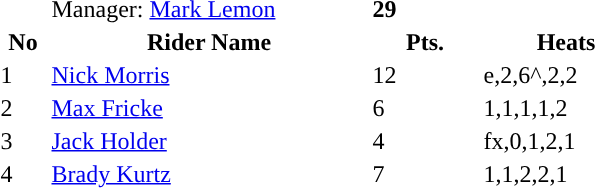<table class="toccolours">
<tr>
<td></td>
<td>Manager: <a href='#'>Mark Lemon</a></td>
<td><strong>29</strong></td>
</tr>
<tr style="background-color:">
<th width=30px>No</th>
<th width=210px>Rider Name</th>
<th width=70px>Pts.</th>
<th width=110px>Heats</th>
</tr>
<tr style="background-color:">
<td>1</td>
<td><a href='#'>Nick Morris</a></td>
<td>12</td>
<td>e,2,6^,2,2</td>
</tr>
<tr style="background-color:">
<td>2</td>
<td><a href='#'>Max Fricke</a></td>
<td>6</td>
<td>1,1,1,1,2</td>
</tr>
<tr style="background-color:">
<td>3</td>
<td><a href='#'>Jack Holder</a></td>
<td>4</td>
<td>fx,0,1,2,1</td>
</tr>
<tr style="background-color:">
<td>4</td>
<td><a href='#'>Brady Kurtz</a></td>
<td>7</td>
<td>1,1,2,2,1</td>
</tr>
</table>
